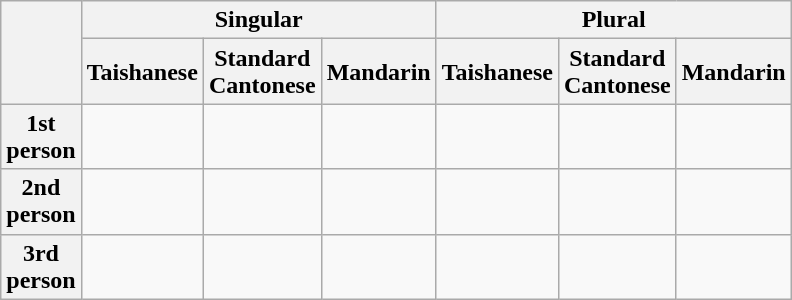<table class="wikitable" style="text-align:center;">
<tr>
<th rowspan="2"></th>
<th colspan="3">Singular</th>
<th colspan="3">Plural</th>
</tr>
<tr>
<th>Taishanese</th>
<th>Standard <br>Cantonese</th>
<th>Mandarin</th>
<th>Taishanese</th>
<th>Standard <br>Cantonese</th>
<th>Mandarin</th>
</tr>
<tr>
<th>1st<br>person</th>
<td></td>
<td></td>
<td></td>
<td></td>
<td></td>
<td></td>
</tr>
<tr>
<th>2nd<br>person</th>
<td></td>
<td></td>
<td></td>
<td></td>
<td></td>
<td></td>
</tr>
<tr>
<th>3rd<br>person</th>
<td></td>
<td></td>
<td></td>
<td></td>
<td></td>
<td></td>
</tr>
</table>
